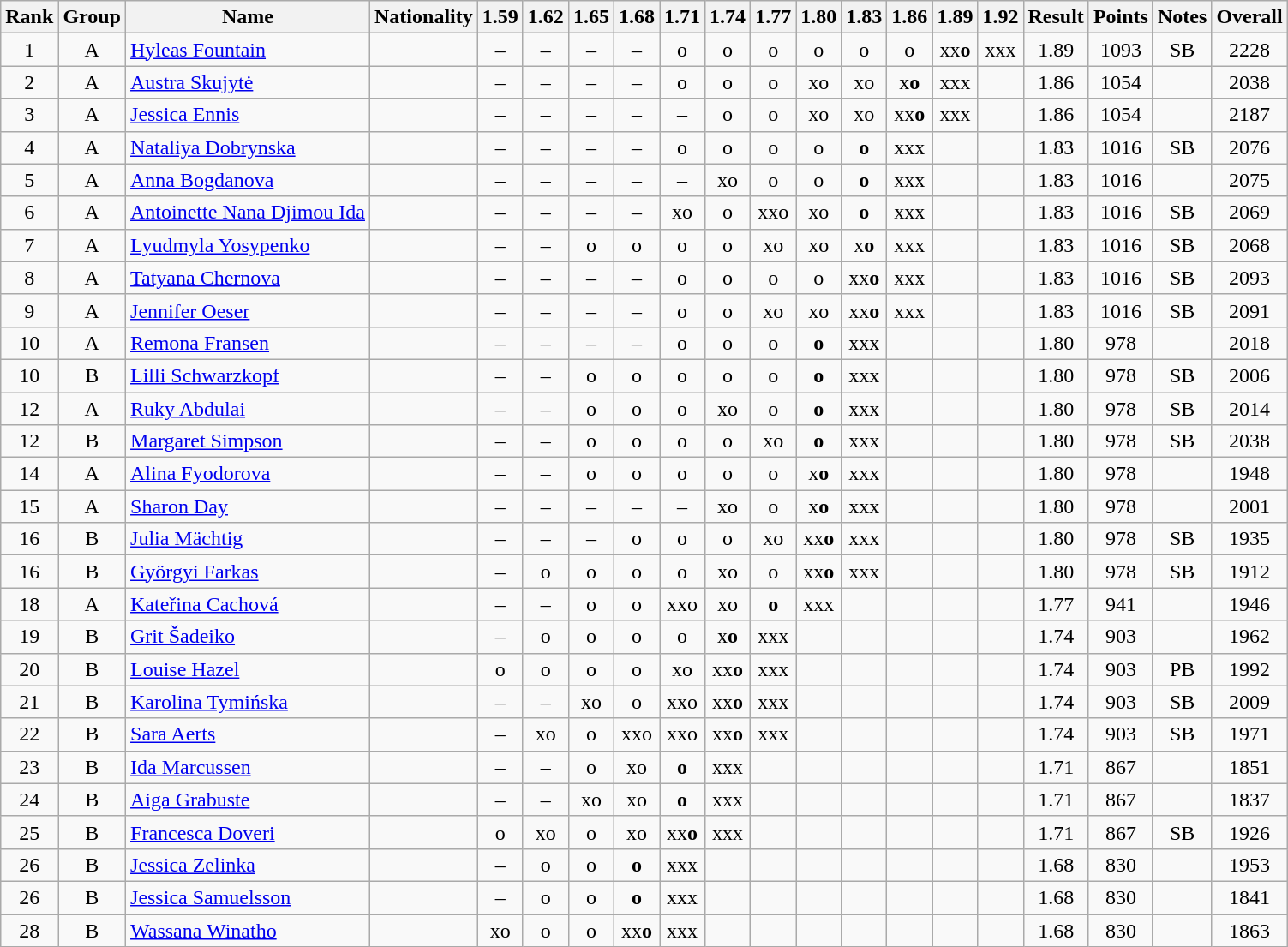<table class="wikitable sortable" style="text-align:center">
<tr>
<th>Rank</th>
<th>Group</th>
<th>Name</th>
<th>Nationality</th>
<th>1.59</th>
<th>1.62</th>
<th>1.65</th>
<th>1.68</th>
<th>1.71</th>
<th>1.74</th>
<th>1.77</th>
<th>1.80</th>
<th>1.83</th>
<th>1.86</th>
<th>1.89</th>
<th>1.92</th>
<th>Result</th>
<th>Points</th>
<th>Notes</th>
<th>Overall</th>
</tr>
<tr>
<td>1</td>
<td>A</td>
<td align=left><a href='#'>Hyleas Fountain</a></td>
<td align=left></td>
<td>–</td>
<td>–</td>
<td>–</td>
<td>–</td>
<td>o</td>
<td>o</td>
<td>o</td>
<td>o</td>
<td>o</td>
<td>o</td>
<td>xx<strong>o</strong></td>
<td>xxx</td>
<td>1.89</td>
<td>1093</td>
<td>SB</td>
<td>2228</td>
</tr>
<tr>
<td>2</td>
<td>A</td>
<td align=left><a href='#'>Austra Skujytė</a></td>
<td align=left></td>
<td>–</td>
<td>–</td>
<td>–</td>
<td>–</td>
<td>o</td>
<td>o</td>
<td>o</td>
<td>xo</td>
<td>xo</td>
<td>x<strong>o</strong></td>
<td>xxx</td>
<td></td>
<td>1.86</td>
<td>1054</td>
<td></td>
<td>2038</td>
</tr>
<tr>
<td>3</td>
<td>A</td>
<td align=left><a href='#'>Jessica Ennis</a></td>
<td align=left></td>
<td>–</td>
<td>–</td>
<td>–</td>
<td>–</td>
<td>–</td>
<td>o</td>
<td>o</td>
<td>xo</td>
<td>xo</td>
<td>xx<strong>o</strong></td>
<td>xxx</td>
<td></td>
<td>1.86</td>
<td>1054</td>
<td></td>
<td>2187</td>
</tr>
<tr>
<td>4</td>
<td>A</td>
<td align=left><a href='#'>Nataliya Dobrynska</a></td>
<td align=left></td>
<td>–</td>
<td>–</td>
<td>–</td>
<td>–</td>
<td>o</td>
<td>o</td>
<td>o</td>
<td>o</td>
<td><strong>o</strong></td>
<td>xxx</td>
<td></td>
<td></td>
<td>1.83</td>
<td>1016</td>
<td>SB</td>
<td>2076</td>
</tr>
<tr>
<td>5</td>
<td>A</td>
<td align=left><a href='#'>Anna Bogdanova</a></td>
<td align=left></td>
<td>–</td>
<td>–</td>
<td>–</td>
<td>–</td>
<td>–</td>
<td>xo</td>
<td>o</td>
<td>o</td>
<td><strong>o</strong></td>
<td>xxx</td>
<td></td>
<td></td>
<td>1.83</td>
<td>1016</td>
<td></td>
<td>2075</td>
</tr>
<tr>
<td>6</td>
<td>A</td>
<td align=left><a href='#'>Antoinette Nana Djimou Ida</a></td>
<td align=left></td>
<td>–</td>
<td>–</td>
<td>–</td>
<td>–</td>
<td>xo</td>
<td>o</td>
<td>xxo</td>
<td>xo</td>
<td><strong>o</strong></td>
<td>xxx</td>
<td></td>
<td></td>
<td>1.83</td>
<td>1016</td>
<td>SB</td>
<td>2069</td>
</tr>
<tr>
<td>7</td>
<td>A</td>
<td align=left><a href='#'>Lyudmyla Yosypenko</a></td>
<td align=left></td>
<td>–</td>
<td>–</td>
<td>o</td>
<td>o</td>
<td>o</td>
<td>o</td>
<td>xo</td>
<td>xo</td>
<td>x<strong>o</strong></td>
<td>xxx</td>
<td></td>
<td></td>
<td>1.83</td>
<td>1016</td>
<td>SB</td>
<td>2068</td>
</tr>
<tr>
<td>8</td>
<td>A</td>
<td align=left><a href='#'>Tatyana Chernova</a></td>
<td align=left></td>
<td>–</td>
<td>–</td>
<td>–</td>
<td>–</td>
<td>o</td>
<td>o</td>
<td>o</td>
<td>o</td>
<td>xx<strong>o</strong></td>
<td>xxx</td>
<td></td>
<td></td>
<td>1.83</td>
<td>1016</td>
<td>SB</td>
<td>2093</td>
</tr>
<tr>
<td>9</td>
<td>A</td>
<td align=left><a href='#'>Jennifer Oeser</a></td>
<td align=left></td>
<td>–</td>
<td>–</td>
<td>–</td>
<td>–</td>
<td>o</td>
<td>o</td>
<td>xo</td>
<td>xo</td>
<td>xx<strong>o</strong></td>
<td>xxx</td>
<td></td>
<td></td>
<td>1.83</td>
<td>1016</td>
<td>SB</td>
<td>2091</td>
</tr>
<tr>
<td>10</td>
<td>A</td>
<td align=left><a href='#'>Remona Fransen</a></td>
<td align=left></td>
<td>–</td>
<td>–</td>
<td>–</td>
<td>–</td>
<td>o</td>
<td>o</td>
<td>o</td>
<td><strong>o</strong></td>
<td>xxx</td>
<td></td>
<td></td>
<td></td>
<td>1.80</td>
<td>978</td>
<td></td>
<td>2018</td>
</tr>
<tr>
<td>10</td>
<td>B</td>
<td align=left><a href='#'>Lilli Schwarzkopf</a></td>
<td align=left></td>
<td>–</td>
<td>–</td>
<td>o</td>
<td>o</td>
<td>o</td>
<td>o</td>
<td>o</td>
<td><strong>o</strong></td>
<td>xxx</td>
<td></td>
<td></td>
<td></td>
<td>1.80</td>
<td>978</td>
<td>SB</td>
<td>2006</td>
</tr>
<tr>
<td>12</td>
<td>A</td>
<td align=left><a href='#'>Ruky Abdulai</a></td>
<td align=left></td>
<td>–</td>
<td>–</td>
<td>o</td>
<td>o</td>
<td>o</td>
<td>xo</td>
<td>o</td>
<td><strong>o</strong></td>
<td>xxx</td>
<td></td>
<td></td>
<td></td>
<td>1.80</td>
<td>978</td>
<td>SB</td>
<td>2014</td>
</tr>
<tr>
<td>12</td>
<td>B</td>
<td align=left><a href='#'>Margaret Simpson</a></td>
<td align=left></td>
<td>–</td>
<td>–</td>
<td>o</td>
<td>o</td>
<td>o</td>
<td>o</td>
<td>xo</td>
<td><strong>o</strong></td>
<td>xxx</td>
<td></td>
<td></td>
<td></td>
<td>1.80</td>
<td>978</td>
<td>SB</td>
<td>2038</td>
</tr>
<tr>
<td>14</td>
<td>A</td>
<td align=left><a href='#'>Alina Fyodorova</a></td>
<td align=left></td>
<td>–</td>
<td>–</td>
<td>o</td>
<td>o</td>
<td>o</td>
<td>o</td>
<td>o</td>
<td>x<strong>o</strong></td>
<td>xxx</td>
<td></td>
<td></td>
<td></td>
<td>1.80</td>
<td>978</td>
<td></td>
<td>1948</td>
</tr>
<tr>
<td>15</td>
<td>A</td>
<td align=left><a href='#'>Sharon Day</a></td>
<td align=left></td>
<td>–</td>
<td>–</td>
<td>–</td>
<td>–</td>
<td>–</td>
<td>xo</td>
<td>o</td>
<td>x<strong>o</strong></td>
<td>xxx</td>
<td></td>
<td></td>
<td></td>
<td>1.80</td>
<td>978</td>
<td></td>
<td>2001</td>
</tr>
<tr>
<td>16</td>
<td>B</td>
<td align=left><a href='#'>Julia Mächtig</a></td>
<td align=left></td>
<td>–</td>
<td>–</td>
<td>–</td>
<td>o</td>
<td>o</td>
<td>o</td>
<td>xo</td>
<td>xx<strong>o</strong></td>
<td>xxx</td>
<td></td>
<td></td>
<td></td>
<td>1.80</td>
<td>978</td>
<td>SB</td>
<td>1935</td>
</tr>
<tr>
<td>16</td>
<td>B</td>
<td align=left><a href='#'>Györgyi Farkas</a></td>
<td align=left></td>
<td>–</td>
<td>o</td>
<td>o</td>
<td>o</td>
<td>o</td>
<td>xo</td>
<td>o</td>
<td>xx<strong>o</strong></td>
<td>xxx</td>
<td></td>
<td></td>
<td></td>
<td>1.80</td>
<td>978</td>
<td>SB</td>
<td>1912</td>
</tr>
<tr>
<td>18</td>
<td>A</td>
<td align=left><a href='#'>Kateřina Cachová</a></td>
<td align=left></td>
<td>–</td>
<td>–</td>
<td>o</td>
<td>o</td>
<td>xxo</td>
<td>xo</td>
<td><strong>o</strong></td>
<td>xxx</td>
<td></td>
<td></td>
<td></td>
<td></td>
<td>1.77</td>
<td>941</td>
<td></td>
<td>1946</td>
</tr>
<tr>
<td>19</td>
<td>B</td>
<td align=left><a href='#'>Grit Šadeiko</a></td>
<td align=left></td>
<td>–</td>
<td>o</td>
<td>o</td>
<td>o</td>
<td>o</td>
<td>x<strong>o</strong></td>
<td>xxx</td>
<td></td>
<td></td>
<td></td>
<td></td>
<td></td>
<td>1.74</td>
<td>903</td>
<td></td>
<td>1962</td>
</tr>
<tr>
<td>20</td>
<td>B</td>
<td align=left><a href='#'>Louise Hazel</a></td>
<td align=left></td>
<td>o</td>
<td>o</td>
<td>o</td>
<td>o</td>
<td>xo</td>
<td>xx<strong>o</strong></td>
<td>xxx</td>
<td></td>
<td></td>
<td></td>
<td></td>
<td></td>
<td>1.74</td>
<td>903</td>
<td>PB</td>
<td>1992</td>
</tr>
<tr>
<td>21</td>
<td>B</td>
<td align=left><a href='#'>Karolina Tymińska</a></td>
<td align=left></td>
<td>–</td>
<td>–</td>
<td>xo</td>
<td>o</td>
<td>xxo</td>
<td>xx<strong>o</strong></td>
<td>xxx</td>
<td></td>
<td></td>
<td></td>
<td></td>
<td></td>
<td>1.74</td>
<td>903</td>
<td>SB</td>
<td>2009</td>
</tr>
<tr>
<td>22</td>
<td>B</td>
<td align=left><a href='#'>Sara Aerts</a></td>
<td align=left></td>
<td>–</td>
<td>xo</td>
<td>o</td>
<td>xxo</td>
<td>xxo</td>
<td>xx<strong>o</strong></td>
<td>xxx</td>
<td></td>
<td></td>
<td></td>
<td></td>
<td></td>
<td>1.74</td>
<td>903</td>
<td>SB</td>
<td>1971</td>
</tr>
<tr>
<td>23</td>
<td>B</td>
<td align=left><a href='#'>Ida Marcussen</a></td>
<td align=left></td>
<td>–</td>
<td>–</td>
<td>o</td>
<td>xo</td>
<td><strong>o</strong></td>
<td>xxx</td>
<td></td>
<td></td>
<td></td>
<td></td>
<td></td>
<td></td>
<td>1.71</td>
<td>867</td>
<td></td>
<td>1851</td>
</tr>
<tr>
<td>24</td>
<td>B</td>
<td align=left><a href='#'>Aiga Grabuste</a></td>
<td align=left></td>
<td>–</td>
<td>–</td>
<td>xo</td>
<td>xo</td>
<td><strong>o</strong></td>
<td>xxx</td>
<td></td>
<td></td>
<td></td>
<td></td>
<td></td>
<td></td>
<td>1.71</td>
<td>867</td>
<td></td>
<td>1837</td>
</tr>
<tr>
<td>25</td>
<td>B</td>
<td align=left><a href='#'>Francesca Doveri</a></td>
<td align=left></td>
<td>o</td>
<td>xo</td>
<td>o</td>
<td>xo</td>
<td>xx<strong>o</strong></td>
<td>xxx</td>
<td></td>
<td></td>
<td></td>
<td></td>
<td></td>
<td></td>
<td>1.71</td>
<td>867</td>
<td>SB</td>
<td>1926</td>
</tr>
<tr>
<td>26</td>
<td>B</td>
<td align=left><a href='#'>Jessica Zelinka</a></td>
<td align=left></td>
<td>–</td>
<td>o</td>
<td>o</td>
<td><strong>o</strong></td>
<td>xxx</td>
<td></td>
<td></td>
<td></td>
<td></td>
<td></td>
<td></td>
<td></td>
<td>1.68</td>
<td>830</td>
<td></td>
<td>1953</td>
</tr>
<tr>
<td>26</td>
<td>B</td>
<td align=left><a href='#'>Jessica Samuelsson</a></td>
<td align=left></td>
<td>–</td>
<td>o</td>
<td>o</td>
<td><strong>o</strong></td>
<td>xxx</td>
<td></td>
<td></td>
<td></td>
<td></td>
<td></td>
<td></td>
<td></td>
<td>1.68</td>
<td>830</td>
<td></td>
<td>1841</td>
</tr>
<tr>
<td>28</td>
<td>B</td>
<td align=left><a href='#'>Wassana Winatho</a></td>
<td align=left></td>
<td>xo</td>
<td>o</td>
<td>o</td>
<td>xx<strong>o</strong></td>
<td>xxx</td>
<td></td>
<td></td>
<td></td>
<td></td>
<td></td>
<td></td>
<td></td>
<td>1.68</td>
<td>830</td>
<td></td>
<td>1863</td>
</tr>
</table>
